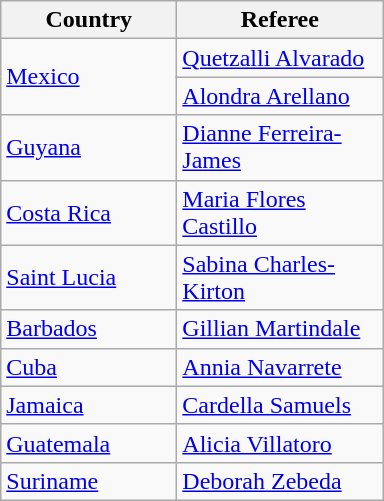<table class="wikitable">
<tr>
<th width=110>Country</th>
<th width=130>Referee</th>
</tr>
<tr>
<td rowspan=2> <a href='#'>Mexico</a></td>
<td><a href='#'>Quetzalli Alvarado</a></td>
</tr>
<tr>
<td><a href='#'>Alondra Arellano</a></td>
</tr>
<tr>
<td> <a href='#'>Guyana</a></td>
<td><a href='#'>Dianne Ferreira-James</a></td>
</tr>
<tr>
<td> <a href='#'>Costa Rica</a></td>
<td><a href='#'>Maria Flores Castillo</a></td>
</tr>
<tr>
<td> <a href='#'>Saint Lucia</a></td>
<td><a href='#'>Sabina Charles-Kirton</a></td>
</tr>
<tr>
<td> <a href='#'>Barbados</a></td>
<td><a href='#'>Gillian Martindale</a></td>
</tr>
<tr>
<td> <a href='#'>Cuba</a></td>
<td><a href='#'>Annia Navarrete</a></td>
</tr>
<tr>
<td> <a href='#'>Jamaica</a></td>
<td><a href='#'>Cardella Samuels</a></td>
</tr>
<tr>
<td> <a href='#'>Guatemala</a></td>
<td><a href='#'>Alicia Villatoro</a></td>
</tr>
<tr>
<td> <a href='#'>Suriname</a></td>
<td><a href='#'>Deborah Zebeda</a></td>
</tr>
</table>
